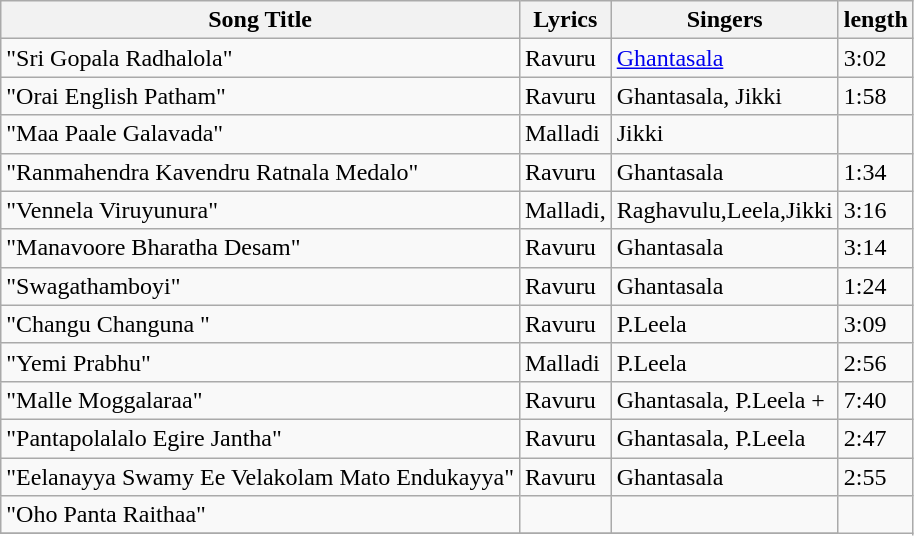<table class="wikitable">
<tr>
<th>Song Title</th>
<th>Lyrics</th>
<th>Singers</th>
<th>length</th>
</tr>
<tr>
<td>"Sri Gopala Radhalola"</td>
<td>Ravuru</td>
<td><a href='#'>Ghantasala</a></td>
<td>3:02</td>
</tr>
<tr>
<td>"Orai English Patham"</td>
<td>Ravuru</td>
<td>Ghantasala, Jikki</td>
<td>1:58</td>
</tr>
<tr>
<td>"Maa Paale Galavada"</td>
<td>Malladi</td>
<td>Jikki</td>
</tr>
<tr>
<td>"Ranmahendra Kavendru Ratnala Medalo"</td>
<td>Ravuru</td>
<td>Ghantasala</td>
<td>1:34</td>
</tr>
<tr>
<td>"Vennela Viruyunura"</td>
<td>Malladi,</td>
<td>Raghavulu,Leela,Jikki</td>
<td>3:16</td>
</tr>
<tr>
<td>"Manavoore Bharatha Desam"</td>
<td>Ravuru</td>
<td>Ghantasala</td>
<td>3:14</td>
</tr>
<tr>
<td>"Swagathamboyi"</td>
<td>Ravuru</td>
<td>Ghantasala</td>
<td>1:24</td>
</tr>
<tr>
<td>"Changu Changuna "</td>
<td>Ravuru</td>
<td>P.Leela</td>
<td>3:09</td>
</tr>
<tr>
<td>"Yemi Prabhu"</td>
<td>Malladi</td>
<td>P.Leela</td>
<td>2:56</td>
</tr>
<tr>
<td>"Malle Moggalaraa"</td>
<td>Ravuru</td>
<td>Ghantasala, P.Leela +</td>
<td>7:40</td>
</tr>
<tr>
<td>"Pantapolalalo Egire Jantha"</td>
<td>Ravuru</td>
<td>Ghantasala, P.Leela</td>
<td>2:47</td>
</tr>
<tr>
<td>"Eelanayya Swamy Ee Velakolam Mato Endukayya"</td>
<td>Ravuru</td>
<td>Ghantasala</td>
<td>2:55</td>
</tr>
<tr>
<td>"Oho Panta Raithaa"</td>
<td></td>
<td></td>
</tr>
<tr>
</tr>
</table>
